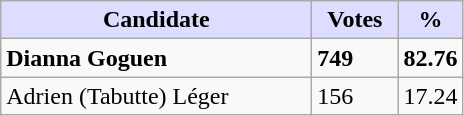<table class="wikitable">
<tr>
<th style="background:#ddf; width:200px;">Candidate</th>
<th style="background:#ddf; width:50px;">Votes</th>
<th style="background:#ddf; width:30px;">%</th>
</tr>
<tr>
<td><strong>Dianna Goguen</strong></td>
<td><strong>749</strong></td>
<td><strong>82.76</strong></td>
</tr>
<tr>
<td>Adrien (Tabutte) Léger</td>
<td>156</td>
<td>17.24</td>
</tr>
</table>
